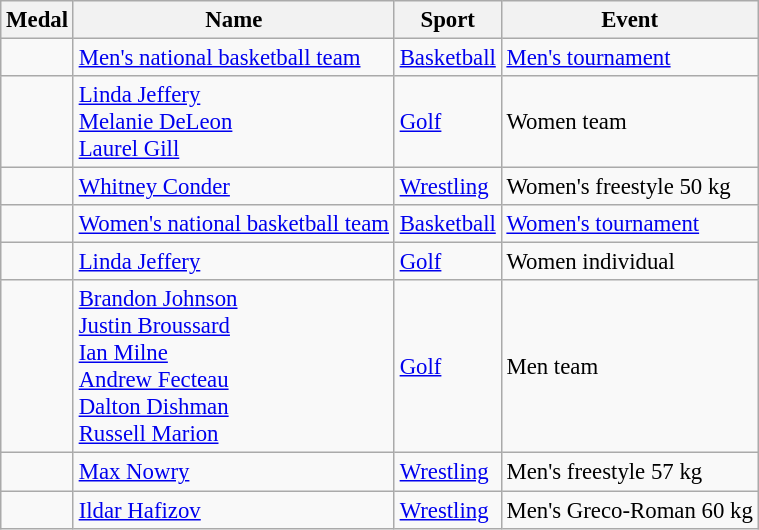<table class="wikitable sortable" style="font-size: 95%;">
<tr>
<th>Medal</th>
<th>Name</th>
<th>Sport</th>
<th>Event</th>
</tr>
<tr>
<td></td>
<td><a href='#'>Men's national basketball team</a></td>
<td><a href='#'>Basketball</a></td>
<td><a href='#'>Men's tournament</a></td>
</tr>
<tr>
<td></td>
<td><a href='#'>Linda Jeffery</a><br><a href='#'>Melanie DeLeon</a><br><a href='#'>Laurel Gill</a></td>
<td><a href='#'>Golf</a></td>
<td>Women team</td>
</tr>
<tr>
<td></td>
<td><a href='#'>Whitney Conder</a></td>
<td><a href='#'>Wrestling</a></td>
<td>Women's freestyle 50 kg</td>
</tr>
<tr>
<td></td>
<td><a href='#'>Women's national basketball team</a></td>
<td><a href='#'>Basketball</a></td>
<td><a href='#'>Women's tournament</a></td>
</tr>
<tr>
<td></td>
<td><a href='#'>Linda Jeffery</a></td>
<td><a href='#'>Golf</a></td>
<td>Women individual</td>
</tr>
<tr>
<td></td>
<td><a href='#'>Brandon Johnson</a><br><a href='#'>Justin Broussard</a><br><a href='#'>Ian Milne</a><br><a href='#'>Andrew Fecteau</a><br><a href='#'>Dalton Dishman</a><br><a href='#'>Russell Marion</a></td>
<td><a href='#'>Golf</a></td>
<td>Men team</td>
</tr>
<tr>
<td></td>
<td><a href='#'>Max Nowry</a></td>
<td><a href='#'>Wrestling</a></td>
<td>Men's freestyle 57 kg</td>
</tr>
<tr>
<td></td>
<td><a href='#'>Ildar Hafizov</a></td>
<td><a href='#'>Wrestling</a></td>
<td>Men's Greco-Roman 60 kg</td>
</tr>
</table>
